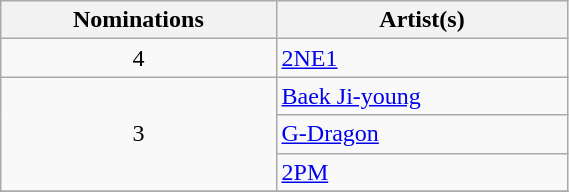<table class="wikitable"  style="width:30%;">
<tr>
<th scope="col">Nominations</th>
<th scope="col">Artist(s)</th>
</tr>
<tr>
<td align=center>4</td>
<td><a href='#'>2NE1</a></td>
</tr>
<tr>
<td align=center rowspan=3>3</td>
<td><a href='#'>Baek Ji-young</a></td>
</tr>
<tr>
<td><a href='#'>G-Dragon</a></td>
</tr>
<tr>
<td><a href='#'>2PM</a></td>
</tr>
<tr>
</tr>
</table>
